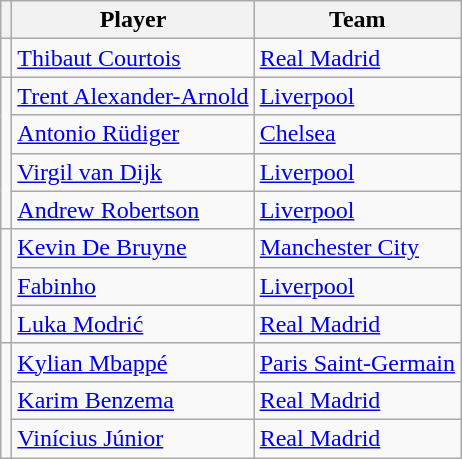<table class="wikitable" style="text-align:center">
<tr>
<th></th>
<th>Player</th>
<th>Team</th>
</tr>
<tr>
<td></td>
<td align=left> <a href='#'>Thibaut Courtois</a></td>
<td align=left> <a href='#'>Real Madrid</a></td>
</tr>
<tr>
<td rowspan=4></td>
<td align=left> <a href='#'>Trent Alexander-Arnold</a></td>
<td align=left> <a href='#'>Liverpool</a></td>
</tr>
<tr>
<td align=left> <a href='#'>Antonio Rüdiger</a></td>
<td align=left> <a href='#'>Chelsea</a></td>
</tr>
<tr>
<td align=left> <a href='#'>Virgil van Dijk</a></td>
<td align=left> <a href='#'>Liverpool</a></td>
</tr>
<tr>
<td align=left> <a href='#'>Andrew Robertson</a></td>
<td align=left> <a href='#'>Liverpool</a></td>
</tr>
<tr>
<td rowspan=3></td>
<td align=left> <a href='#'>Kevin De Bruyne</a></td>
<td align=left> <a href='#'>Manchester City</a></td>
</tr>
<tr>
<td align=left> <a href='#'>Fabinho</a></td>
<td align=left> <a href='#'>Liverpool</a></td>
</tr>
<tr>
<td align=left> <a href='#'>Luka Modrić</a></td>
<td align=left> <a href='#'>Real Madrid</a></td>
</tr>
<tr>
<td rowspan=3></td>
<td align=left> <a href='#'>Kylian Mbappé</a></td>
<td align=left> <a href='#'>Paris Saint-Germain</a></td>
</tr>
<tr>
<td align=left> <a href='#'>Karim Benzema</a></td>
<td align=left> <a href='#'>Real Madrid</a></td>
</tr>
<tr>
<td align=left> <a href='#'>Vinícius Júnior</a></td>
<td align=left> <a href='#'>Real Madrid</a></td>
</tr>
</table>
